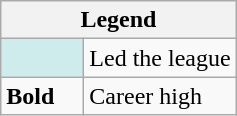<table class="wikitable mw-collapsible mw-collapsed">
<tr>
<th colspan="2">Legend</th>
</tr>
<tr>
<td style="background:#cfecec; width:3em;"></td>
<td>Led the league</td>
</tr>
<tr>
<td><strong>Bold</strong></td>
<td>Career high</td>
</tr>
</table>
